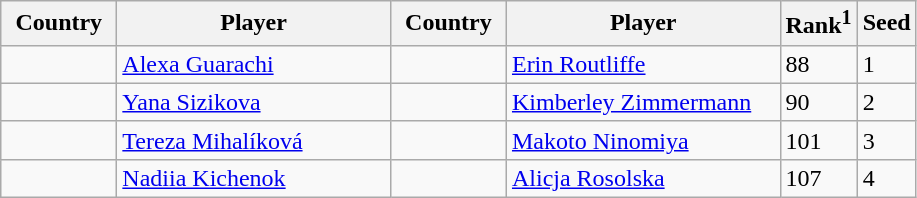<table class="sortable wikitable">
<tr>
<th width="70">Country</th>
<th width="175">Player</th>
<th width="70">Country</th>
<th width="175">Player</th>
<th>Rank<sup>1</sup></th>
<th>Seed</th>
</tr>
<tr>
<td></td>
<td><a href='#'>Alexa Guarachi</a></td>
<td></td>
<td><a href='#'>Erin Routliffe</a></td>
<td>88</td>
<td>1</td>
</tr>
<tr>
<td></td>
<td><a href='#'>Yana Sizikova</a></td>
<td></td>
<td><a href='#'>Kimberley Zimmermann</a></td>
<td>90</td>
<td>2</td>
</tr>
<tr>
<td></td>
<td><a href='#'>Tereza Mihalíková</a></td>
<td></td>
<td><a href='#'>Makoto Ninomiya</a></td>
<td>101</td>
<td>3</td>
</tr>
<tr>
<td></td>
<td><a href='#'>Nadiia Kichenok</a></td>
<td></td>
<td><a href='#'>Alicja Rosolska</a></td>
<td>107</td>
<td>4</td>
</tr>
</table>
